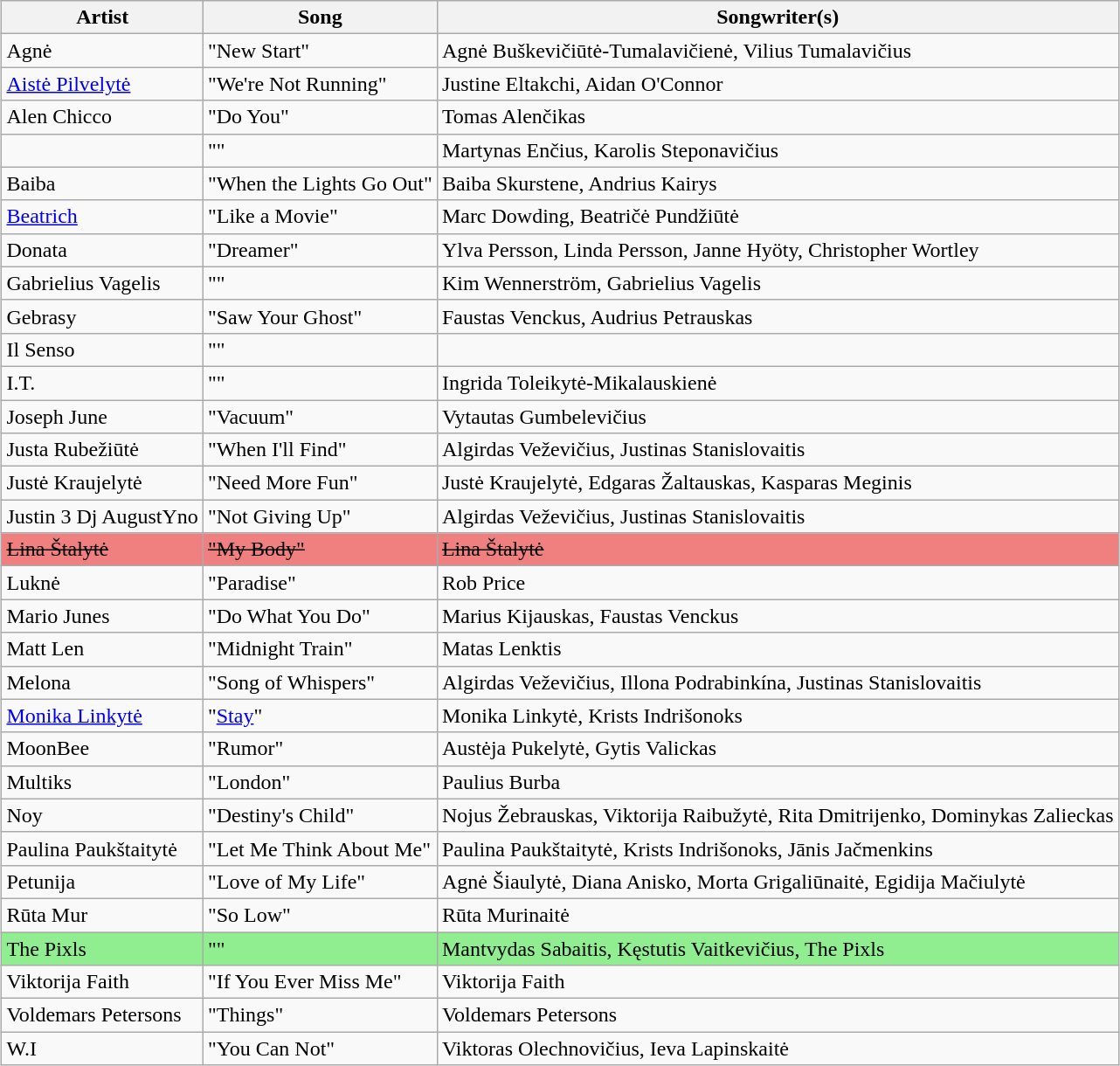<table class="wikitable sortable" style="margin: 1em auto 1em auto" ">
<tr>
<th scope="col">Artist</th>
<th scope="col">Song</th>
<th scope="col" class="unsortable">Songwriter(s)</th>
</tr>
<tr>
<td>Agnė</td>
<td>"New Start"</td>
<td>Agnė Buškevičiūtė-Tumalavičienė, Vilius Tumalavičius</td>
</tr>
<tr>
<td><a href='#'>Aistė Pilvelytė</a></td>
<td>"We're Not Running"</td>
<td>Justine Eltakchi, Aidan O'Connor</td>
</tr>
<tr>
<td>Alen Chicco</td>
<td>"Do You"</td>
<td>Tomas Alenčikas</td>
</tr>
<tr>
<td></td>
<td>""</td>
<td>Martynas Enčius, Karolis Steponavičius</td>
</tr>
<tr>
<td>Baiba</td>
<td>"When the Lights Go Out"</td>
<td>Baiba Skurstene, Andrius Kairys</td>
</tr>
<tr>
<td><a href='#'>Beatrich</a></td>
<td>"Like a Movie"</td>
<td>Marc Dowding, Beatričė Pundžiūtė</td>
</tr>
<tr>
<td>Donata</td>
<td>"Dreamer"</td>
<td>Ylva Persson, Linda Persson, Janne Hyöty, Christopher Wortley</td>
</tr>
<tr>
<td>Gabrielius Vagelis</td>
<td>""</td>
<td>Kim Wennerström, Gabrielius Vagelis</td>
</tr>
<tr>
<td>Gebrasy</td>
<td>"Saw Your Ghost"</td>
<td>Faustas Venckus, Audrius Petrauskas</td>
</tr>
<tr>
<td>Il Senso</td>
<td>""</td>
<td></td>
</tr>
<tr>
<td>I.T.</td>
<td>""</td>
<td>Ingrida Toleikytė-Mikalauskienė</td>
</tr>
<tr>
<td>Joseph June</td>
<td>"Vacuum"</td>
<td>Vytautas Gumbelevičius</td>
</tr>
<tr>
<td>Justa Rubežiūtė</td>
<td>"When I'll Find"</td>
<td>Algirdas Veževičius, Justinas Stanislovaitis</td>
</tr>
<tr>
<td>Justė Kraujelytė</td>
<td>"Need More Fun"</td>
<td>Justė Kraujelytė, Edgaras Žaltauskas, Kasparas Meginis</td>
</tr>
<tr>
<td>Justin 3  Dj AugustYno</td>
<td>"Not Giving Up"</td>
<td>Algirdas Veževičius, Justinas Stanislovaitis</td>
</tr>
<tr style="background:#F08080;">
<td><s>Lina Štalytė</s></td>
<td><s>"My Body"</s></td>
<td><s>Lina Štalytė</s></td>
</tr>
<tr>
<td>Luknė</td>
<td>"Paradise"</td>
<td>Rob Price</td>
</tr>
<tr>
<td>Mario Junes</td>
<td>"Do What You Do"</td>
<td>Marius Kijauskas, Faustas Venckus</td>
</tr>
<tr>
<td>Matt Len</td>
<td>"Midnight Train"</td>
<td>Matas Lenktis</td>
</tr>
<tr>
<td>Melona</td>
<td>"Song of Whispers"</td>
<td>Algirdas Veževičius, Illona Podrabinkína, Justinas Stanislovaitis</td>
</tr>
<tr>
<td><a href='#'>Monika Linkytė</a></td>
<td>"<a href='#'>Stay</a>"</td>
<td>Monika Linkytė, Krists Indrišonoks</td>
</tr>
<tr>
<td>MoonBee</td>
<td>"Rumor"</td>
<td>Austėja Pukelytė, Gytis Valickas</td>
</tr>
<tr>
<td>Multiks</td>
<td>"London"</td>
<td>Paulius Burba</td>
</tr>
<tr>
<td>Noy</td>
<td>"Destiny's Child"</td>
<td>Nojus Žebrauskas, Viktorija Raibužytė, Rita Dmitrijenko, Dominykas Zalieckas</td>
</tr>
<tr>
<td>Paulina Paukštaitytė</td>
<td>"Let Me Think About Me"</td>
<td>Paulina Paukštaitytė, Krists Indrišonoks, Jānis Jačmenkins</td>
</tr>
<tr>
<td>Petunija</td>
<td>"Love of My Life"</td>
<td>Agnė Šiaulytė, Diana Anisko, Morta Grigaliūnaitė, Egidija Mačiulytė</td>
</tr>
<tr>
<td>Rūta Mur</td>
<td>"So Low"</td>
<td>Rūta Murinaitė</td>
</tr>
<tr style="background:#90EE90;">
<td>The Pixls</td>
<td>""</td>
<td>Mantvydas Sabaitis, Kęstutis Vaitkevičius, The Pixls</td>
</tr>
<tr>
<td>Viktorija Faith</td>
<td>"If You Ever Miss Me"</td>
<td>Viktorija Faith</td>
</tr>
<tr>
<td>Voldemars Petersons</td>
<td>"Things"</td>
<td>Voldemars Petersons</td>
</tr>
<tr>
<td>W.I</td>
<td>"You Can Not"</td>
<td>Viktoras Olechnovičius, Ieva Lapinskaitė</td>
</tr>
</table>
